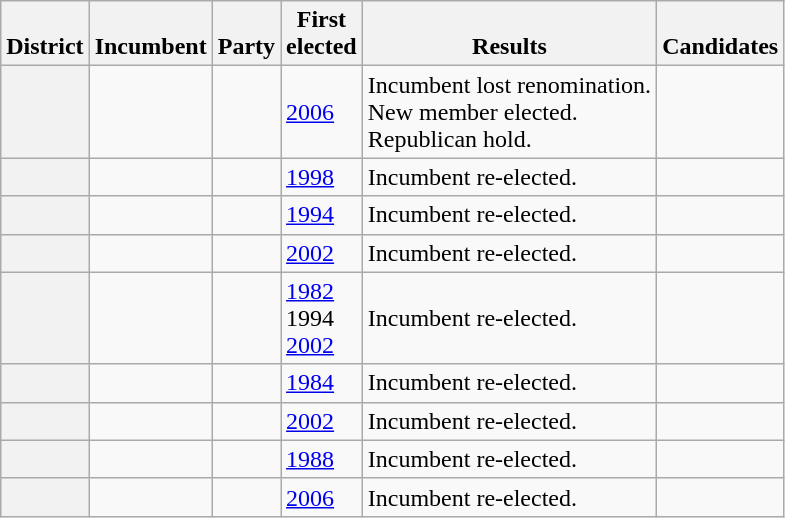<table class="wikitable sortable">
<tr valign=bottom>
<th>District</th>
<th>Incumbent</th>
<th>Party</th>
<th>First<br>elected</th>
<th>Results</th>
<th>Candidates</th>
</tr>
<tr>
<th></th>
<td></td>
<td></td>
<td><a href='#'>2006</a></td>
<td>Incumbent lost renomination.<br>New member elected.<br>Republican hold.</td>
<td nowrap></td>
</tr>
<tr>
<th></th>
<td></td>
<td></td>
<td><a href='#'>1998</a></td>
<td>Incumbent re-elected.</td>
<td nowrap></td>
</tr>
<tr>
<th></th>
<td></td>
<td></td>
<td><a href='#'>1994</a></td>
<td>Incumbent re-elected.</td>
<td nowrap></td>
</tr>
<tr>
<th></th>
<td></td>
<td></td>
<td><a href='#'>2002</a></td>
<td>Incumbent re-elected.</td>
<td nowrap></td>
</tr>
<tr>
<th></th>
<td></td>
<td></td>
<td><a href='#'>1982</a><br>1994 <br><a href='#'>2002</a></td>
<td>Incumbent re-elected.</td>
<td nowrap></td>
</tr>
<tr>
<th></th>
<td></td>
<td></td>
<td><a href='#'>1984</a></td>
<td>Incumbent re-elected.</td>
<td nowrap></td>
</tr>
<tr>
<th></th>
<td></td>
<td></td>
<td><a href='#'>2002</a></td>
<td>Incumbent re-elected.</td>
<td nowrap></td>
</tr>
<tr>
<th></th>
<td></td>
<td></td>
<td><a href='#'>1988</a></td>
<td>Incumbent re-elected.</td>
<td nowrap></td>
</tr>
<tr>
<th></th>
<td></td>
<td></td>
<td><a href='#'>2006</a></td>
<td>Incumbent re-elected.</td>
<td nowrap></td>
</tr>
</table>
